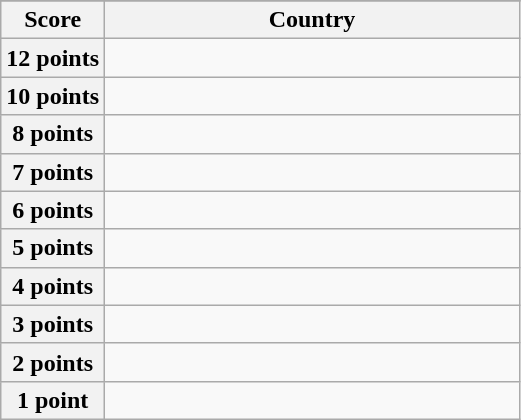<table class="wikitable">
<tr>
</tr>
<tr>
<th scope="col" width="20%">Score</th>
<th scope="col">Country</th>
</tr>
<tr>
<th scope="row">12 points</th>
<td></td>
</tr>
<tr>
<th scope="row">10 points</th>
<td></td>
</tr>
<tr>
<th scope="row">8 points</th>
<td></td>
</tr>
<tr>
<th scope="row">7 points</th>
<td></td>
</tr>
<tr>
<th scope="row">6 points</th>
<td></td>
</tr>
<tr>
<th scope="row">5 points</th>
<td></td>
</tr>
<tr>
<th scope="row">4 points</th>
<td></td>
</tr>
<tr>
<th scope="row">3 points</th>
<td></td>
</tr>
<tr>
<th scope="row">2 points</th>
<td></td>
</tr>
<tr>
<th scope="row">1 point</th>
<td></td>
</tr>
</table>
